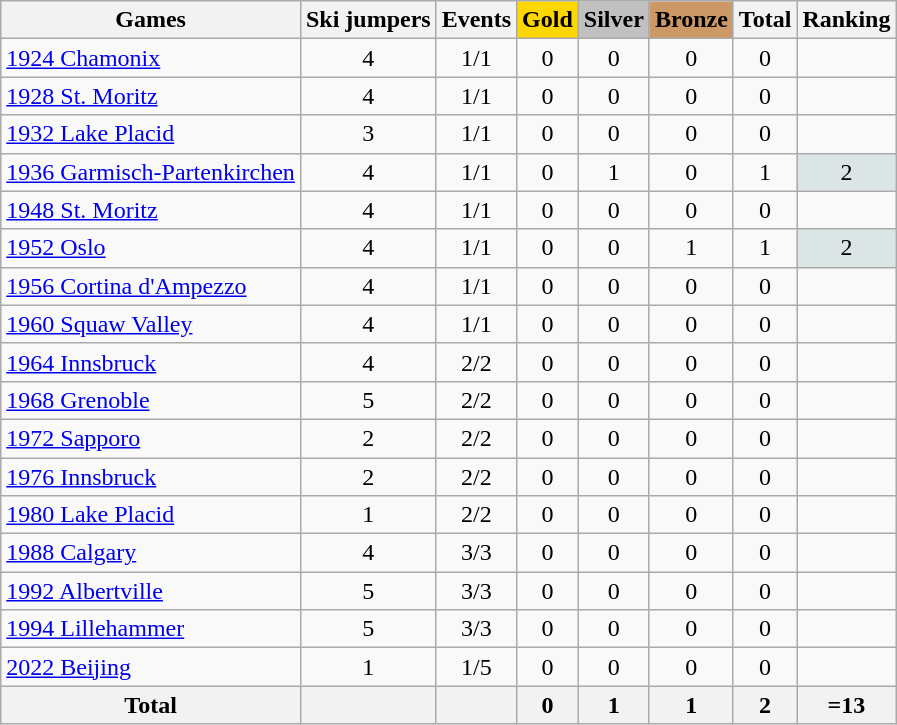<table class="wikitable sortable" style="text-align:center">
<tr>
<th>Games</th>
<th>Ski jumpers</th>
<th>Events</th>
<th style="background-color:gold;">Gold</th>
<th style="background-color:silver;">Silver</th>
<th style="background-color:#c96;">Bronze</th>
<th>Total</th>
<th>Ranking</th>
</tr>
<tr>
<td align=left><a href='#'>1924 Chamonix</a></td>
<td>4</td>
<td>1/1</td>
<td>0</td>
<td>0</td>
<td>0</td>
<td>0</td>
<td></td>
</tr>
<tr>
<td align=left><a href='#'>1928 St. Moritz</a></td>
<td>4</td>
<td>1/1</td>
<td>0</td>
<td>0</td>
<td>0</td>
<td>0</td>
<td></td>
</tr>
<tr>
<td align=left><a href='#'>1932 Lake Placid</a></td>
<td>3</td>
<td>1/1</td>
<td>0</td>
<td>0</td>
<td>0</td>
<td>0</td>
<td></td>
</tr>
<tr>
<td align=left><a href='#'>1936 Garmisch-Partenkirchen</a></td>
<td>4</td>
<td>1/1</td>
<td>0</td>
<td>1</td>
<td>0</td>
<td>1</td>
<td bgcolor=dce5e5>2</td>
</tr>
<tr>
<td align=left><a href='#'>1948 St. Moritz</a></td>
<td>4</td>
<td>1/1</td>
<td>0</td>
<td>0</td>
<td>0</td>
<td>0</td>
<td></td>
</tr>
<tr>
<td align=left><a href='#'>1952 Oslo</a></td>
<td>4</td>
<td>1/1</td>
<td>0</td>
<td>0</td>
<td>1</td>
<td>1</td>
<td bgcolor=dce5e5>2</td>
</tr>
<tr>
<td align=left><a href='#'>1956 Cortina d'Ampezzo</a></td>
<td>4</td>
<td>1/1</td>
<td>0</td>
<td>0</td>
<td>0</td>
<td>0</td>
<td></td>
</tr>
<tr>
<td align=left><a href='#'>1960 Squaw Valley</a></td>
<td>4</td>
<td>1/1</td>
<td>0</td>
<td>0</td>
<td>0</td>
<td>0</td>
<td></td>
</tr>
<tr>
<td align=left><a href='#'>1964 Innsbruck</a></td>
<td>4</td>
<td>2/2</td>
<td>0</td>
<td>0</td>
<td>0</td>
<td>0</td>
<td></td>
</tr>
<tr>
<td align=left><a href='#'>1968 Grenoble</a></td>
<td>5</td>
<td>2/2</td>
<td>0</td>
<td>0</td>
<td>0</td>
<td>0</td>
<td></td>
</tr>
<tr>
<td align=left><a href='#'>1972 Sapporo</a></td>
<td>2</td>
<td>2/2</td>
<td>0</td>
<td>0</td>
<td>0</td>
<td>0</td>
<td></td>
</tr>
<tr>
<td align=left><a href='#'>1976 Innsbruck</a></td>
<td>2</td>
<td>2/2</td>
<td>0</td>
<td>0</td>
<td>0</td>
<td>0</td>
<td></td>
</tr>
<tr>
<td align=left><a href='#'>1980 Lake Placid</a></td>
<td>1</td>
<td>2/2</td>
<td>0</td>
<td>0</td>
<td>0</td>
<td>0</td>
<td></td>
</tr>
<tr>
<td align=left><a href='#'>1988 Calgary</a></td>
<td>4</td>
<td>3/3</td>
<td>0</td>
<td>0</td>
<td>0</td>
<td>0</td>
<td></td>
</tr>
<tr>
<td align=left><a href='#'>1992 Albertville</a></td>
<td>5</td>
<td>3/3</td>
<td>0</td>
<td>0</td>
<td>0</td>
<td>0</td>
<td></td>
</tr>
<tr>
<td align=left><a href='#'>1994 Lillehammer</a></td>
<td>5</td>
<td>3/3</td>
<td>0</td>
<td>0</td>
<td>0</td>
<td>0</td>
<td></td>
</tr>
<tr>
<td align=left><a href='#'>2022 Beijing</a></td>
<td>1</td>
<td>1/5</td>
<td>0</td>
<td>0</td>
<td>0</td>
<td>0</td>
<td></td>
</tr>
<tr>
<th>Total</th>
<th></th>
<th></th>
<th>0</th>
<th>1</th>
<th>1</th>
<th>2</th>
<th>=13</th>
</tr>
</table>
